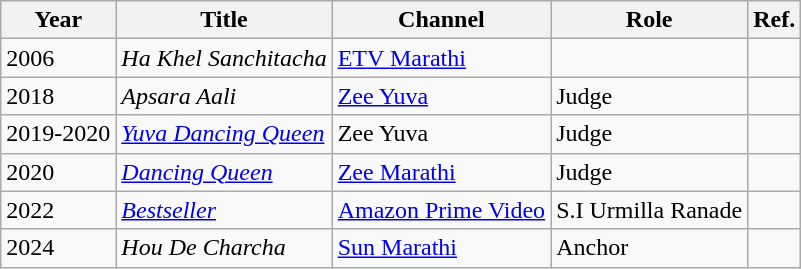<table class="wikitable sortable">
<tr>
<th>Year</th>
<th>Title</th>
<th>Channel</th>
<th>Role</th>
<th>Ref.</th>
</tr>
<tr>
<td>2006</td>
<td><em>Ha Khel Sanchitacha</em></td>
<td><a href='#'>ETV Marathi</a></td>
<td></td>
<td></td>
</tr>
<tr>
<td>2018</td>
<td><em>Apsara Aali</em></td>
<td><a href='#'>Zee Yuva</a></td>
<td>Judge</td>
<td></td>
</tr>
<tr>
<td>2019-2020</td>
<td><em><a href='#'>Yuva Dancing Queen</a></em></td>
<td>Zee Yuva</td>
<td>Judge</td>
<td></td>
</tr>
<tr>
<td>2020</td>
<td><em><a href='#'>Dancing Queen </a></em></td>
<td><a href='#'>Zee Marathi</a></td>
<td>Judge</td>
<td></td>
</tr>
<tr>
<td>2022</td>
<td><em><a href='#'>Bestseller</a></em></td>
<td><a href='#'>Amazon Prime Video</a></td>
<td>S.I Urmilla Ranade</td>
<td></td>
</tr>
<tr>
<td>2024</td>
<td><em>Hou De Charcha</em></td>
<td><a href='#'>Sun Marathi</a></td>
<td>Anchor</td>
<td></td>
</tr>
</table>
